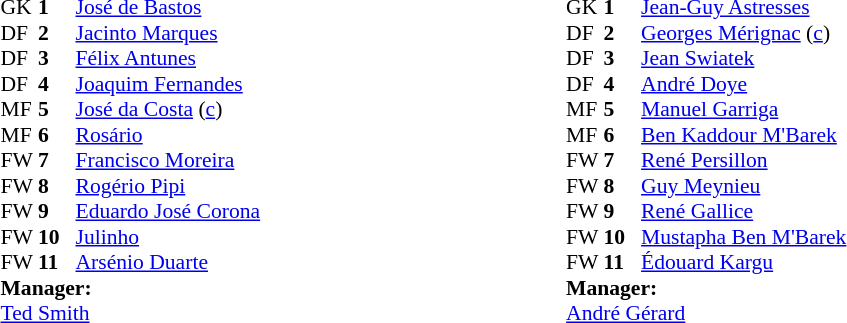<table width=50% align=center>
<tr>
<td valign="top" width="25%"><br><table style="font-size:90%" cellspacing="0" cellpadding="0">
<tr>
<th width="25"></th>
<th width="25"></th>
</tr>
<tr>
<td>GK</td>
<td><strong>1</strong></td>
<td> <a href='#'>José de Bastos</a></td>
</tr>
<tr>
<td>DF</td>
<td><strong>2</strong></td>
<td> <a href='#'>Jacinto Marques</a></td>
</tr>
<tr>
<td>DF</td>
<td><strong>3</strong></td>
<td> <a href='#'>Félix Antunes</a></td>
</tr>
<tr>
<td>DF</td>
<td><strong>4</strong></td>
<td> <a href='#'>Joaquim Fernandes</a></td>
</tr>
<tr>
<td>MF</td>
<td><strong>5</strong></td>
<td> <a href='#'>José da Costa</a> (<a href='#'>c</a>)</td>
</tr>
<tr>
<td>MF</td>
<td><strong>6</strong></td>
<td> <a href='#'>Rosário</a></td>
</tr>
<tr>
<td>FW</td>
<td><strong>7</strong></td>
<td> <a href='#'>Francisco Moreira</a></td>
</tr>
<tr>
<td>FW</td>
<td><strong>8</strong></td>
<td> <a href='#'>Rogério Pipi</a></td>
</tr>
<tr>
<td>FW</td>
<td><strong>9</strong></td>
<td> <a href='#'>Eduardo José Corona</a></td>
</tr>
<tr>
<td>FW</td>
<td><strong>10</strong></td>
<td> <a href='#'>Julinho</a></td>
</tr>
<tr>
<td>FW</td>
<td><strong>11</strong></td>
<td> <a href='#'>Arsénio Duarte</a></td>
</tr>
<tr>
<td colspan="3"><strong>Manager:</strong></td>
</tr>
<tr>
<td colspan="3"> <a href='#'>Ted Smith</a></td>
</tr>
</table>
</td>
<td valign="top" width="25%"><br><table style="font-size:90%; margin:auto" cellspacing="0" cellpadding="0">
<tr>
<th width="25"></th>
<th width="25"></th>
</tr>
<tr>
<td>GK</td>
<td><strong>1</strong></td>
<td> <a href='#'>Jean-Guy Astresses</a></td>
</tr>
<tr>
<td>DF</td>
<td><strong>2</strong></td>
<td> <a href='#'>Georges Mérignac</a> (<a href='#'>c</a>)</td>
</tr>
<tr>
<td>DF</td>
<td><strong>3</strong></td>
<td> <a href='#'>Jean Swiatek</a></td>
</tr>
<tr>
<td>DF</td>
<td><strong>4</strong></td>
<td> <a href='#'>André Doye</a></td>
</tr>
<tr>
<td>MF</td>
<td><strong>5</strong></td>
<td> <a href='#'>Manuel Garriga</a></td>
</tr>
<tr>
<td>MF</td>
<td><strong>6</strong></td>
<td> <a href='#'>Ben Kaddour M'Barek</a></td>
</tr>
<tr>
<td>FW</td>
<td><strong>7</strong></td>
<td> <a href='#'>René Persillon</a></td>
</tr>
<tr>
<td>FW</td>
<td><strong>8</strong></td>
<td> <a href='#'>Guy Meynieu</a></td>
</tr>
<tr>
<td>FW</td>
<td><strong>9</strong></td>
<td> <a href='#'>René Gallice</a></td>
</tr>
<tr>
<td>FW</td>
<td><strong>10</strong></td>
<td> <a href='#'>Mustapha Ben M'Barek</a></td>
</tr>
<tr>
<td>FW</td>
<td><strong>11</strong></td>
<td> <a href='#'>Édouard Kargu</a></td>
</tr>
<tr>
<td colspan="3"><strong>Manager:</strong></td>
</tr>
<tr>
<td colspan="3"> <a href='#'>André Gérard</a></td>
</tr>
</table>
</td>
</tr>
</table>
